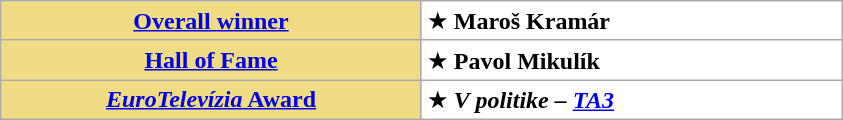<table class=wikitable style="background:white">
<tr>
<th style=background:#F0DC82 width=273><a href='#'>Overall winner</a></th>
<td width=273>★ <strong>Maroš Kramár</strong></td>
</tr>
<tr>
<th style=background:#F0DC82 width=273><a href='#'>Hall of Fame</a></th>
<td width=273>★ <strong>Pavol Mikulík</strong></td>
</tr>
<tr>
<th style=background:#F0DC82 width=273><a href='#'><em>EuroTelevízia</em> Award</a></th>
<td width=273>★ <strong><em>V politike<em> – <a href='#'>TA3</a><strong></td>
</tr>
</table>
